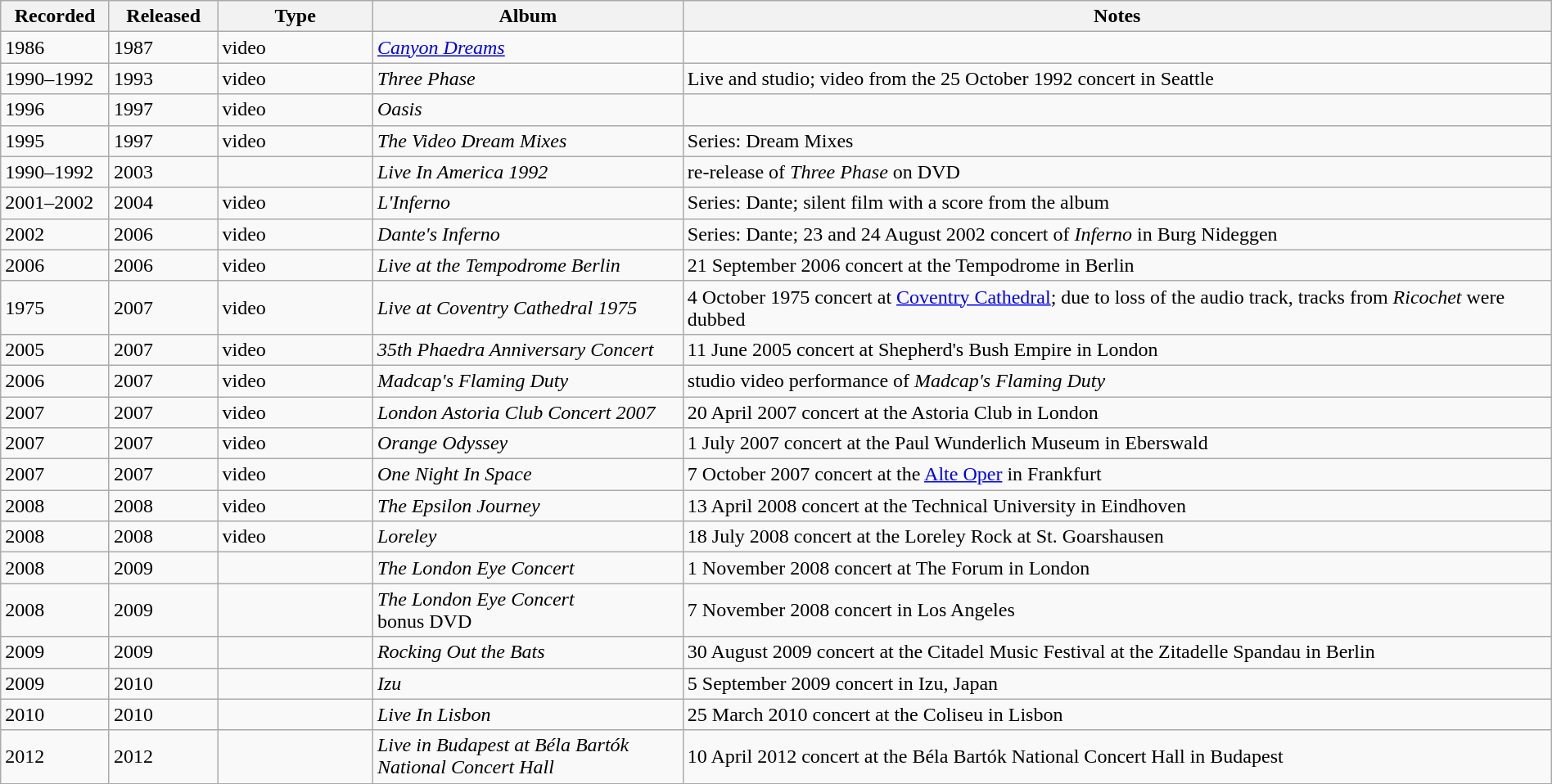<table class="wikitable sortable" style="width:100%">
<tr>
<th style="width:7%">Recorded</th>
<th style="width:7%">Released</th>
<th style="width:10%">Type</th>
<th style="width:20%">Album</th>
<th>Notes</th>
</tr>
<tr>
<td>1986</td>
<td>1987</td>
<td>video</td>
<td><em><a href='#'>Canyon Dreams</a></em></td>
<td></td>
</tr>
<tr>
<td>1990–1992</td>
<td>1993</td>
<td>video</td>
<td><em>Three Phase</em></td>
<td>Live and studio; video from the 25 October 1992 concert in Seattle</td>
</tr>
<tr>
<td>1996</td>
<td>1997</td>
<td>video</td>
<td><em>Oasis</em></td>
<td></td>
</tr>
<tr>
<td>1995</td>
<td>1997</td>
<td>video</td>
<td><em>The Video Dream Mixes</em></td>
<td>Series: Dream Mixes</td>
</tr>
<tr>
<td>1990–1992</td>
<td>2003</td>
<td></td>
<td><em>Live In America 1992</em></td>
<td>re-release of <em>Three Phase</em> on DVD</td>
</tr>
<tr>
<td>2001–2002</td>
<td>2004</td>
<td>video</td>
<td><em>L'Inferno</em></td>
<td>Series: Dante; silent film <em><a href='#'></a></em> with a score from the <em><a href='#'></a></em> album</td>
</tr>
<tr>
<td>2002</td>
<td>2006</td>
<td>video</td>
<td><em>Dante's Inferno</em></td>
<td>Series: Dante; 23 and 24 August 2002 concert of <em>Inferno</em> in Burg Nideggen</td>
</tr>
<tr>
<td>2006</td>
<td>2006</td>
<td>video</td>
<td><em>Live at the Tempodrome Berlin</em></td>
<td>21 September 2006 concert at the Tempodrome in Berlin</td>
</tr>
<tr>
<td>1975</td>
<td>2007</td>
<td>video</td>
<td><em>Live at Coventry Cathedral 1975</em></td>
<td>4 October 1975 concert at <a href='#'>Coventry Cathedral</a>; due to loss of the audio track, tracks from <em>Ricochet</em> were dubbed</td>
</tr>
<tr>
<td>2005</td>
<td>2007</td>
<td>video</td>
<td><em>35th Phaedra Anniversary Concert</em></td>
<td>11 June 2005 concert at Shepherd's Bush Empire in London</td>
</tr>
<tr>
<td>2006</td>
<td>2007</td>
<td>video</td>
<td><em>Madcap's Flaming Duty</em></td>
<td>studio video performance of <em>Madcap's Flaming Duty</em></td>
</tr>
<tr>
<td>2007</td>
<td>2007</td>
<td>video</td>
<td><em>London Astoria Club Concert 2007</em></td>
<td>20 April 2007 concert at the Astoria Club in London</td>
</tr>
<tr>
<td>2007</td>
<td>2007</td>
<td>video</td>
<td><em>Orange Odyssey</em></td>
<td>1 July 2007 concert at the Paul Wunderlich Museum in Eberswald</td>
</tr>
<tr>
<td>2007</td>
<td>2007</td>
<td>video</td>
<td><em>One Night In Space</em></td>
<td>7 October 2007 concert at the <a href='#'>Alte Oper</a> in Frankfurt</td>
</tr>
<tr>
<td>2008</td>
<td>2008</td>
<td>video</td>
<td><em>The Epsilon Journey</em></td>
<td>13 April 2008 concert at the Technical University in Eindhoven</td>
</tr>
<tr>
<td>2008</td>
<td>2008</td>
<td>video</td>
<td><em>Loreley</em></td>
<td>18 July 2008 concert at the Loreley Rock at St. Goarshausen</td>
</tr>
<tr>
<td>2008</td>
<td>2009</td>
<td></td>
<td><em>The London Eye Concert</em></td>
<td>1 November 2008 concert at The Forum in London</td>
</tr>
<tr>
<td>2008</td>
<td>2009</td>
<td></td>
<td><em>The London Eye Concert</em><br>bonus DVD</td>
<td>7 November 2008 concert in Los Angeles</td>
</tr>
<tr>
<td>2009</td>
<td>2009</td>
<td></td>
<td><em>Rocking Out the Bats</em></td>
<td>30 August 2009 concert at the Citadel Music Festival at the Zitadelle Spandau in Berlin</td>
</tr>
<tr>
<td>2009</td>
<td>2010</td>
<td></td>
<td><em>Izu</em></td>
<td>5 September 2009 concert in Izu, Japan</td>
</tr>
<tr>
<td>2010</td>
<td>2010</td>
<td></td>
<td><em>Live In Lisbon</em></td>
<td>25 March 2010 concert at the Coliseu in Lisbon</td>
</tr>
<tr>
<td>2012</td>
<td>2012</td>
<td></td>
<td><em>Live in Budapest at Béla Bartók National Concert Hall</em></td>
<td>10 April 2012 concert at the Béla Bartók National Concert Hall in Budapest<br></td>
</tr>
</table>
